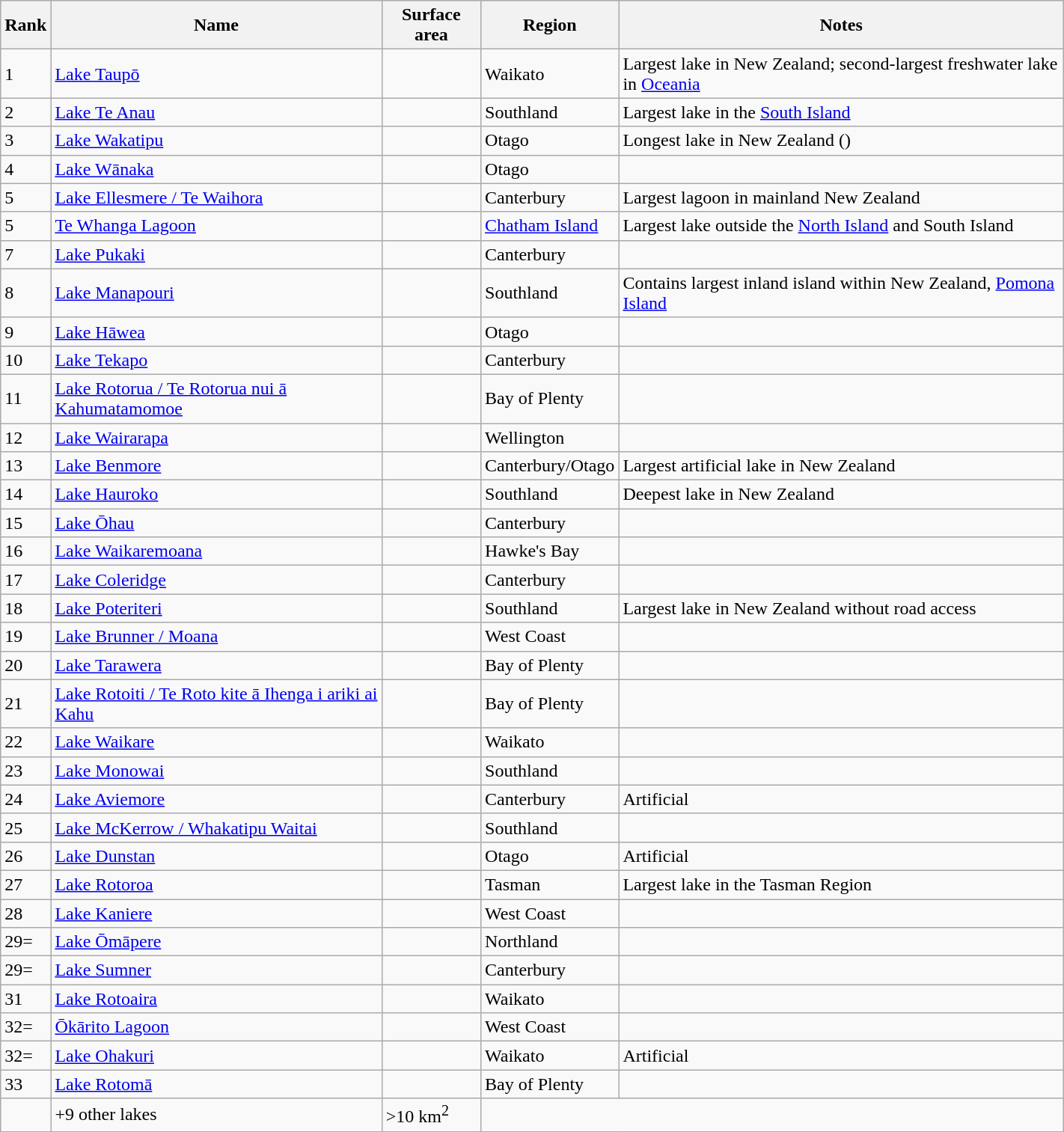<table class="wikitable sortable" width=75%>
<tr>
<th>Rank</th>
<th>Name</th>
<th>Surface area</th>
<th>Region</th>
<th>Notes</th>
</tr>
<tr>
<td>1</td>
<td><a href='#'>Lake Taupō</a></td>
<td></td>
<td>Waikato</td>
<td>Largest lake in New Zealand; second-largest freshwater lake in <a href='#'>Oceania</a></td>
</tr>
<tr>
<td>2</td>
<td><a href='#'>Lake Te Anau</a></td>
<td></td>
<td>Southland</td>
<td>Largest lake in the <a href='#'>South Island</a></td>
</tr>
<tr>
<td>3</td>
<td><a href='#'>Lake Wakatipu</a></td>
<td></td>
<td>Otago</td>
<td>Longest lake in New Zealand ()</td>
</tr>
<tr>
<td>4</td>
<td><a href='#'>Lake Wānaka</a></td>
<td></td>
<td>Otago</td>
<td></td>
</tr>
<tr>
<td>5</td>
<td><a href='#'>Lake Ellesmere / Te Waihora</a></td>
<td></td>
<td>Canterbury</td>
<td>Largest lagoon in mainland New Zealand</td>
</tr>
<tr>
<td>5</td>
<td><a href='#'>Te Whanga Lagoon</a></td>
<td></td>
<td><a href='#'>Chatham Island</a></td>
<td>Largest lake outside the <a href='#'>North Island</a> and South Island</td>
</tr>
<tr>
<td>7</td>
<td><a href='#'>Lake Pukaki</a></td>
<td></td>
<td>Canterbury</td>
<td></td>
</tr>
<tr>
<td>8</td>
<td><a href='#'>Lake Manapouri</a></td>
<td></td>
<td>Southland</td>
<td>Contains largest inland island within New Zealand, <a href='#'>Pomona Island</a></td>
</tr>
<tr>
<td>9</td>
<td><a href='#'>Lake Hāwea</a></td>
<td></td>
<td>Otago</td>
<td></td>
</tr>
<tr>
<td>10</td>
<td><a href='#'>Lake Tekapo</a></td>
<td></td>
<td>Canterbury</td>
<td></td>
</tr>
<tr>
<td>11</td>
<td><a href='#'>Lake Rotorua / Te Rotorua nui ā Kahumatamomoe</a></td>
<td></td>
<td>Bay of Plenty</td>
<td></td>
</tr>
<tr>
<td>12</td>
<td><a href='#'>Lake Wairarapa</a></td>
<td></td>
<td>Wellington</td>
<td></td>
</tr>
<tr>
<td>13</td>
<td><a href='#'>Lake Benmore</a></td>
<td></td>
<td>Canterbury/Otago</td>
<td>Largest artificial lake in New Zealand</td>
</tr>
<tr>
<td>14</td>
<td><a href='#'>Lake Hauroko</a></td>
<td></td>
<td>Southland</td>
<td>Deepest lake in New Zealand</td>
</tr>
<tr>
<td>15</td>
<td><a href='#'>Lake Ōhau</a></td>
<td></td>
<td>Canterbury</td>
<td></td>
</tr>
<tr>
<td>16</td>
<td><a href='#'>Lake Waikaremoana</a></td>
<td></td>
<td>Hawke's Bay</td>
<td></td>
</tr>
<tr>
<td>17</td>
<td><a href='#'>Lake Coleridge</a></td>
<td></td>
<td>Canterbury</td>
<td></td>
</tr>
<tr>
<td>18</td>
<td><a href='#'>Lake Poteriteri</a></td>
<td></td>
<td>Southland</td>
<td>Largest lake in New Zealand without road access</td>
</tr>
<tr>
<td>19</td>
<td><a href='#'>Lake Brunner / Moana</a></td>
<td></td>
<td>West Coast</td>
<td></td>
</tr>
<tr>
<td>20</td>
<td><a href='#'>Lake Tarawera</a></td>
<td></td>
<td>Bay of Plenty</td>
<td></td>
</tr>
<tr>
<td>21</td>
<td><a href='#'>Lake Rotoiti / Te Roto kite ā Ihenga i ariki ai Kahu</a></td>
<td></td>
<td>Bay of Plenty</td>
<td></td>
</tr>
<tr>
<td>22</td>
<td><a href='#'>Lake Waikare</a></td>
<td></td>
<td>Waikato</td>
<td></td>
</tr>
<tr>
<td>23</td>
<td><a href='#'>Lake Monowai</a></td>
<td></td>
<td>Southland</td>
<td></td>
</tr>
<tr>
<td>24</td>
<td><a href='#'>Lake Aviemore</a></td>
<td></td>
<td>Canterbury</td>
<td>Artificial</td>
</tr>
<tr>
<td>25</td>
<td><a href='#'>Lake McKerrow / Whakatipu Waitai</a></td>
<td></td>
<td>Southland</td>
<td></td>
</tr>
<tr>
<td>26</td>
<td><a href='#'>Lake Dunstan</a></td>
<td></td>
<td>Otago</td>
<td>Artificial</td>
</tr>
<tr>
<td>27</td>
<td><a href='#'>Lake Rotoroa</a></td>
<td></td>
<td>Tasman</td>
<td>Largest lake in the Tasman Region</td>
</tr>
<tr>
<td>28</td>
<td><a href='#'>Lake Kaniere</a></td>
<td></td>
<td>West Coast</td>
<td></td>
</tr>
<tr>
<td>29=</td>
<td><a href='#'>Lake Ōmāpere</a></td>
<td></td>
<td>Northland</td>
<td></td>
</tr>
<tr>
<td>29=</td>
<td><a href='#'>Lake Sumner</a></td>
<td></td>
<td>Canterbury</td>
<td></td>
</tr>
<tr>
<td>31</td>
<td><a href='#'>Lake Rotoaira</a></td>
<td></td>
<td>Waikato</td>
<td></td>
</tr>
<tr>
<td>32=</td>
<td><a href='#'>Ōkārito Lagoon</a></td>
<td></td>
<td>West Coast</td>
<td></td>
</tr>
<tr>
<td>32=</td>
<td><a href='#'>Lake Ohakuri</a></td>
<td></td>
<td>Waikato</td>
<td>Artificial</td>
</tr>
<tr>
<td>33</td>
<td><a href='#'>Lake Rotomā</a></td>
<td></td>
<td>Bay of Plenty</td>
<td></td>
</tr>
<tr>
<td></td>
<td>+9 other lakes</td>
<td>>10 km<sup>2</sup></td>
</tr>
</table>
